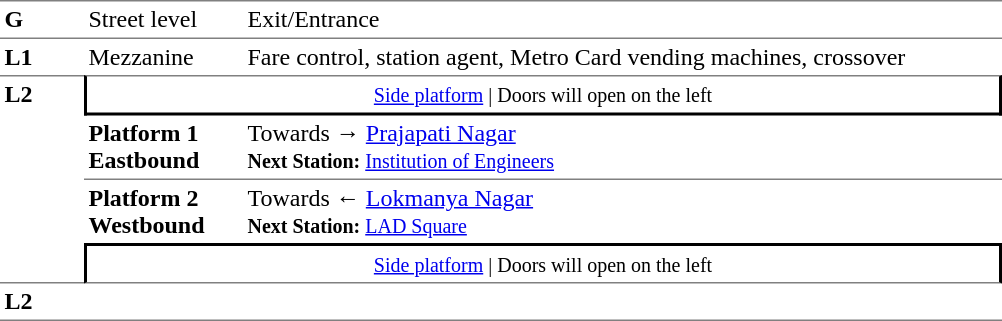<table table border=0 cellspacing=0 cellpadding=3>
<tr>
<td style="border-bottom:solid 1px grey;border-top:solid 1px grey;" width=50 valign=top><strong>G</strong></td>
<td style="border-top:solid 1px grey;border-bottom:solid 1px grey;" width=100 valign=top>Street level</td>
<td style="border-top:solid 1px grey;border-bottom:solid 1px grey;" width=500 valign=top>Exit/Entrance</td>
</tr>
<tr>
<td valign=top><strong>L1</strong></td>
<td valign=top>Mezzanine</td>
<td valign=top>Fare control, station agent, Metro Card vending machines, crossover<br></td>
</tr>
<tr>
<td style="border-top:solid 1px grey;border-bottom:solid 1px grey;" width=50 rowspan=4 valign=top><strong>L2</strong></td>
<td style="border-top:solid 1px grey;border-right:solid 2px black;border-left:solid 2px black;border-bottom:solid 2px black;text-align:center;" colspan=2><small><a href='#'>Side platform</a> | Doors will open on the left </small></td>
</tr>
<tr>
<td style="border-bottom:solid 1px grey;" width=100><span><strong>Platform 1</strong><br><strong>Eastbound</strong></span></td>
<td style="border-bottom:solid 1px grey;" width=500>Towards → <a href='#'>Prajapati Nagar</a><br><small><strong>Next Station:</strong> <a href='#'>Institution of Engineers</a></small></td>
</tr>
<tr>
<td><span><strong>Platform 2</strong><br><strong>Westbound</strong></span></td>
<td>Towards ← <a href='#'>Lokmanya Nagar</a><br><small><strong>Next Station:</strong> <a href='#'>LAD Square</a></small></td>
</tr>
<tr>
<td style="border-top:solid 2px black;border-right:solid 2px black;border-left:solid 2px black;border-bottom:solid 1px grey;" colspan=2  align=center><small><a href='#'>Side platform</a> | Doors will open on the left </small></td>
</tr>
<tr>
<td style="border-bottom:solid 1px grey;" width=50 rowspan=2 valign=top><strong>L2</strong></td>
<td style="border-bottom:solid 1px grey;" width=100></td>
<td style="border-bottom:solid 1px grey;" width=500></td>
</tr>
<tr>
</tr>
</table>
